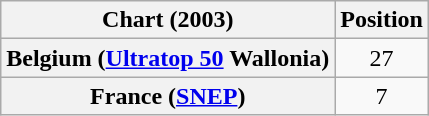<table class="wikitable sortable plainrowheaders" style="text-align:center">
<tr>
<th>Chart (2003)</th>
<th>Position</th>
</tr>
<tr>
<th scope="row">Belgium (<a href='#'>Ultratop 50</a> Wallonia)</th>
<td>27</td>
</tr>
<tr>
<th scope="row">France (<a href='#'>SNEP</a>)</th>
<td>7</td>
</tr>
</table>
